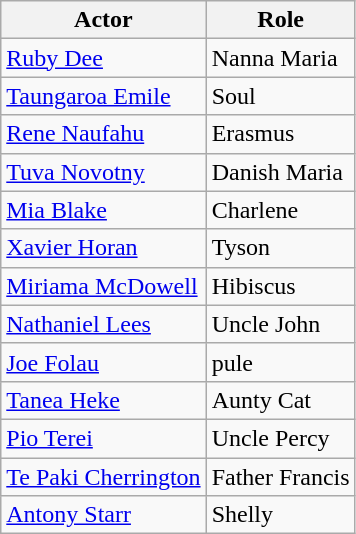<table class="wikitable">
<tr>
<th>Actor</th>
<th>Role</th>
</tr>
<tr>
<td><a href='#'>Ruby Dee</a></td>
<td>Nanna Maria</td>
</tr>
<tr>
<td><a href='#'>Taungaroa Emile</a></td>
<td>Soul</td>
</tr>
<tr>
<td><a href='#'>Rene Naufahu</a></td>
<td>Erasmus</td>
</tr>
<tr>
<td><a href='#'>Tuva Novotny</a></td>
<td>Danish Maria</td>
</tr>
<tr>
<td><a href='#'>Mia Blake</a></td>
<td>Charlene</td>
</tr>
<tr>
<td><a href='#'>Xavier Horan</a></td>
<td>Tyson</td>
</tr>
<tr>
<td><a href='#'>Miriama McDowell</a></td>
<td>Hibiscus</td>
</tr>
<tr>
<td><a href='#'>Nathaniel Lees</a></td>
<td>Uncle John</td>
</tr>
<tr>
<td><a href='#'>Joe Folau</a></td>
<td>pule</td>
</tr>
<tr>
<td><a href='#'>Tanea Heke</a></td>
<td>Aunty Cat</td>
</tr>
<tr>
<td><a href='#'>Pio Terei</a></td>
<td>Uncle Percy</td>
</tr>
<tr>
<td><a href='#'>Te Paki Cherrington</a></td>
<td>Father Francis</td>
</tr>
<tr>
<td><a href='#'>Antony Starr</a></td>
<td>Shelly</td>
</tr>
</table>
